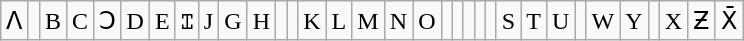<table class="wikitable">
<tr>
<td>ⴷ</td>
<td></td>
<td>B</td>
<td>C</td>
<td>Ↄ</td>
<td>D</td>
<td>E</td>
<td>Ɪ</td>
<td>J</td>
<td>G</td>
<td>H</td>
<td></td>
<td></td>
<td>K</td>
<td>L</td>
<td>M</td>
<td>N</td>
<td>O</td>
<td></td>
<td></td>
<td></td>
<td></td>
<td></td>
<td>S</td>
<td>T</td>
<td>U</td>
<td></td>
<td>W</td>
<td>Y</td>
<td></td>
<td>X</td>
<td>Ƶ</td>
<td X̄>X̄</td>
</tr>
</table>
